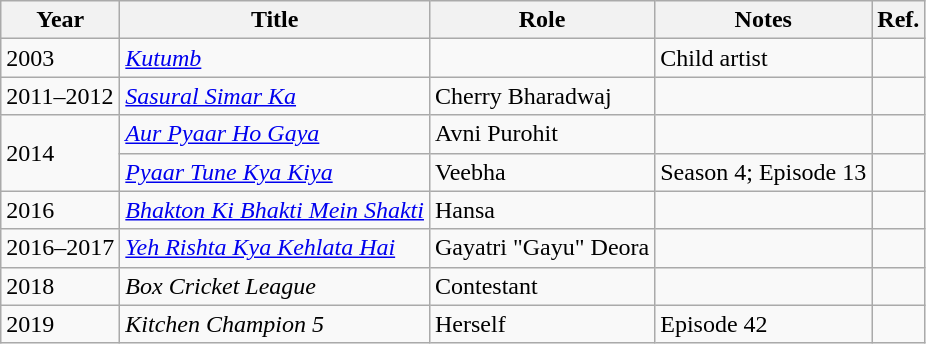<table class="wikitable">
<tr>
<th>Year</th>
<th>Title</th>
<th>Role</th>
<th>Notes</th>
<th>Ref.</th>
</tr>
<tr>
<td>2003</td>
<td><em><a href='#'>Kutumb</a></em></td>
<td></td>
<td>Child artist</td>
<td></td>
</tr>
<tr>
<td>2011–2012</td>
<td><em><a href='#'>Sasural Simar Ka</a></em></td>
<td>Cherry Bharadwaj</td>
<td></td>
<td></td>
</tr>
<tr>
<td rowspan="2">2014</td>
<td><em><a href='#'>Aur Pyaar Ho Gaya</a></em></td>
<td>Avni Purohit</td>
<td></td>
<td></td>
</tr>
<tr>
<td><em><a href='#'>Pyaar Tune Kya Kiya</a></em></td>
<td>Veebha</td>
<td>Season 4; Episode 13</td>
<td></td>
</tr>
<tr>
<td>2016</td>
<td><em><a href='#'>Bhakton Ki Bhakti Mein Shakti</a></em></td>
<td>Hansa</td>
<td></td>
<td></td>
</tr>
<tr>
<td>2016–2017</td>
<td><em><a href='#'>Yeh Rishta Kya Kehlata Hai</a></em></td>
<td>Gayatri "Gayu" Deora</td>
<td></td>
<td></td>
</tr>
<tr>
<td>2018</td>
<td><em>Box Cricket League</em></td>
<td>Contestant</td>
<td></td>
<td></td>
</tr>
<tr>
<td>2019</td>
<td><em>Kitchen Champion 5</em></td>
<td>Herself</td>
<td>Episode 42</td>
<td></td>
</tr>
</table>
